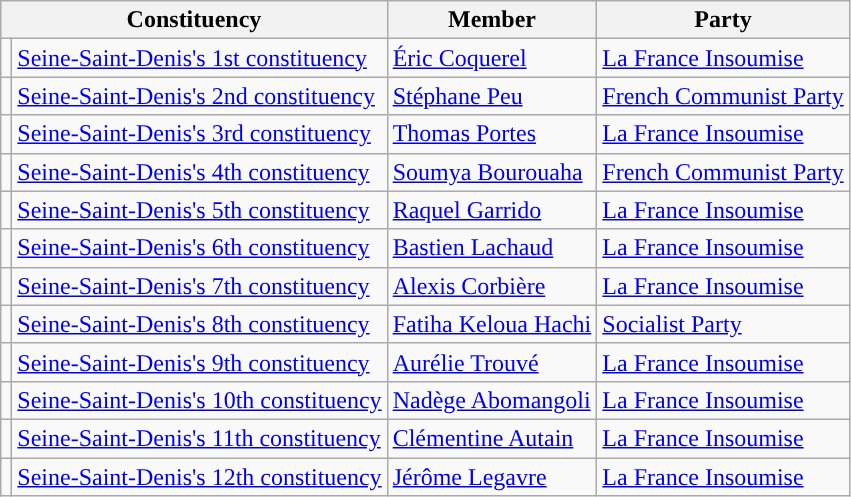<table class="wikitable">
<tr>
<th colspan="2">Constituency</th>
<th>Member</th>
<th>Party</th>
</tr>
<tr>
<td style="background-color: "></td>
<td><a href='#'>Seine-Saint-Denis's 1st constituency</a></td>
<td><a href='#'>Éric Coquerel</a></td>
<td><a href='#'>La France Insoumise</a></td>
</tr>
<tr>
<td style="background-color: "></td>
<td><a href='#'>Seine-Saint-Denis's 2nd constituency</a></td>
<td><a href='#'>Stéphane Peu</a></td>
<td><a href='#'>French Communist Party</a></td>
</tr>
<tr>
<td style="background-color: "></td>
<td><a href='#'>Seine-Saint-Denis's 3rd constituency</a></td>
<td><a href='#'>Thomas Portes</a></td>
<td><a href='#'>La France Insoumise</a></td>
</tr>
<tr>
<td style="background-color: "></td>
<td><a href='#'>Seine-Saint-Denis's 4th constituency</a></td>
<td><a href='#'>Soumya Bourouaha</a></td>
<td><a href='#'>French Communist Party</a></td>
</tr>
<tr>
<td style="background-color: "></td>
<td><a href='#'>Seine-Saint-Denis's 5th constituency</a></td>
<td><a href='#'>Raquel Garrido</a></td>
<td><a href='#'>La France Insoumise</a></td>
</tr>
<tr>
<td style="background-color: "></td>
<td><a href='#'>Seine-Saint-Denis's 6th constituency</a></td>
<td><a href='#'>Bastien Lachaud</a></td>
<td><a href='#'>La France Insoumise</a></td>
</tr>
<tr>
<td style="background-color: "></td>
<td><a href='#'>Seine-Saint-Denis's 7th constituency</a></td>
<td><a href='#'>Alexis Corbière</a></td>
<td><a href='#'>La France Insoumise</a></td>
</tr>
<tr>
<td style="background-color: "></td>
<td><a href='#'>Seine-Saint-Denis's 8th constituency</a></td>
<td><a href='#'>Fatiha Keloua Hachi</a></td>
<td><a href='#'>Socialist Party</a></td>
</tr>
<tr>
<td style="background-color: "></td>
<td><a href='#'>Seine-Saint-Denis's 9th constituency</a></td>
<td><a href='#'>Aurélie Trouvé</a></td>
<td><a href='#'>La France Insoumise</a></td>
</tr>
<tr>
<td style="background-color: "></td>
<td><a href='#'>Seine-Saint-Denis's 10th constituency</a></td>
<td><a href='#'>Nadège Abomangoli</a></td>
<td><a href='#'>La France Insoumise</a></td>
</tr>
<tr>
<td style="background-color: "></td>
<td><a href='#'>Seine-Saint-Denis's 11th constituency</a></td>
<td><a href='#'>Clémentine Autain</a></td>
<td><a href='#'>La France Insoumise</a></td>
</tr>
<tr>
<td style="background-color: "></td>
<td><a href='#'>Seine-Saint-Denis's 12th constituency</a></td>
<td><a href='#'>Jérôme Legavre</a></td>
<td><a href='#'>La France Insoumise</a></td>
</tr>
</table>
